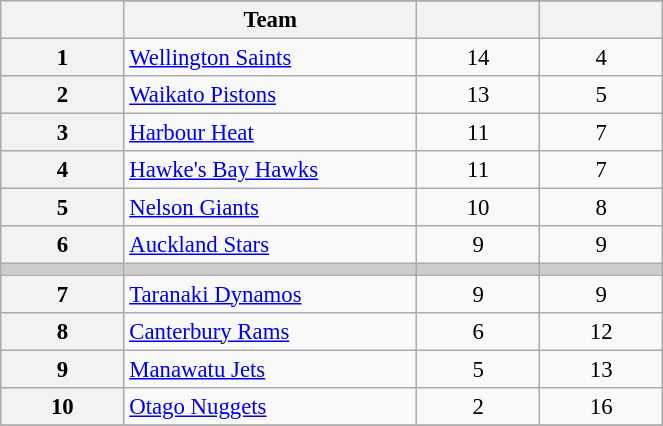<table class="wikitable" width="35%" style="font-size:95%; text-align:center">
<tr>
<th width="5%" rowspan=2></th>
</tr>
<tr>
<th width="10%">Team</th>
<th width="5%"></th>
<th width="5%"></th>
</tr>
<tr>
<th>1</th>
<td align=left><a href='#'>Wellington Saints</a></td>
<td>14</td>
<td>4</td>
</tr>
<tr>
<th>2</th>
<td align=left><a href='#'>Waikato Pistons</a></td>
<td>13</td>
<td>5</td>
</tr>
<tr>
<th>3</th>
<td align=left><a href='#'>Harbour Heat</a></td>
<td>11</td>
<td>7</td>
</tr>
<tr>
<th>4</th>
<td align=left><a href='#'>Hawke's Bay Hawks</a></td>
<td>11</td>
<td>7</td>
</tr>
<tr>
<th>5</th>
<td align=left><a href='#'>Nelson Giants</a></td>
<td>10</td>
<td>8</td>
</tr>
<tr>
<th>6</th>
<td align=left><a href='#'>Auckland Stars</a></td>
<td>9</td>
<td>9</td>
</tr>
<tr bgcolor="#cccccc">
<td></td>
<td></td>
<td></td>
<td></td>
</tr>
<tr>
<th>7</th>
<td align=left><a href='#'>Taranaki Dynamos</a></td>
<td>9</td>
<td>9</td>
</tr>
<tr>
<th>8</th>
<td align=left><a href='#'>Canterbury Rams</a></td>
<td>6</td>
<td>12</td>
</tr>
<tr>
<th>9</th>
<td align=left><a href='#'>Manawatu Jets</a></td>
<td>5</td>
<td>13</td>
</tr>
<tr>
<th>10</th>
<td align=left><a href='#'>Otago Nuggets</a></td>
<td>2</td>
<td>16</td>
</tr>
<tr>
</tr>
</table>
